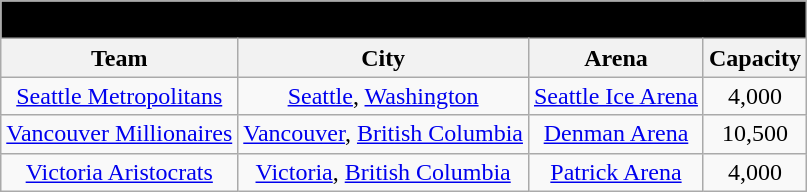<table class="wikitable" style="width:auto; text-align:center;">
<tr>
<td bgcolor="#000000" align="center" colspan="6"><strong><span>1920–21 Pacific Coast Hockey Association</span></strong></td>
</tr>
<tr>
<th>Team</th>
<th>City</th>
<th>Arena</th>
<th>Capacity</th>
</tr>
<tr>
<td><a href='#'>Seattle Metropolitans</a></td>
<td><a href='#'>Seattle</a>, <a href='#'>Washington</a></td>
<td><a href='#'>Seattle Ice Arena</a></td>
<td>4,000</td>
</tr>
<tr>
<td><a href='#'>Vancouver Millionaires</a></td>
<td><a href='#'>Vancouver</a>, <a href='#'>British Columbia</a></td>
<td><a href='#'>Denman Arena</a></td>
<td>10,500</td>
</tr>
<tr>
<td><a href='#'>Victoria Aristocrats</a></td>
<td><a href='#'>Victoria</a>, <a href='#'>British Columbia</a></td>
<td><a href='#'>Patrick Arena</a></td>
<td>4,000</td>
</tr>
</table>
